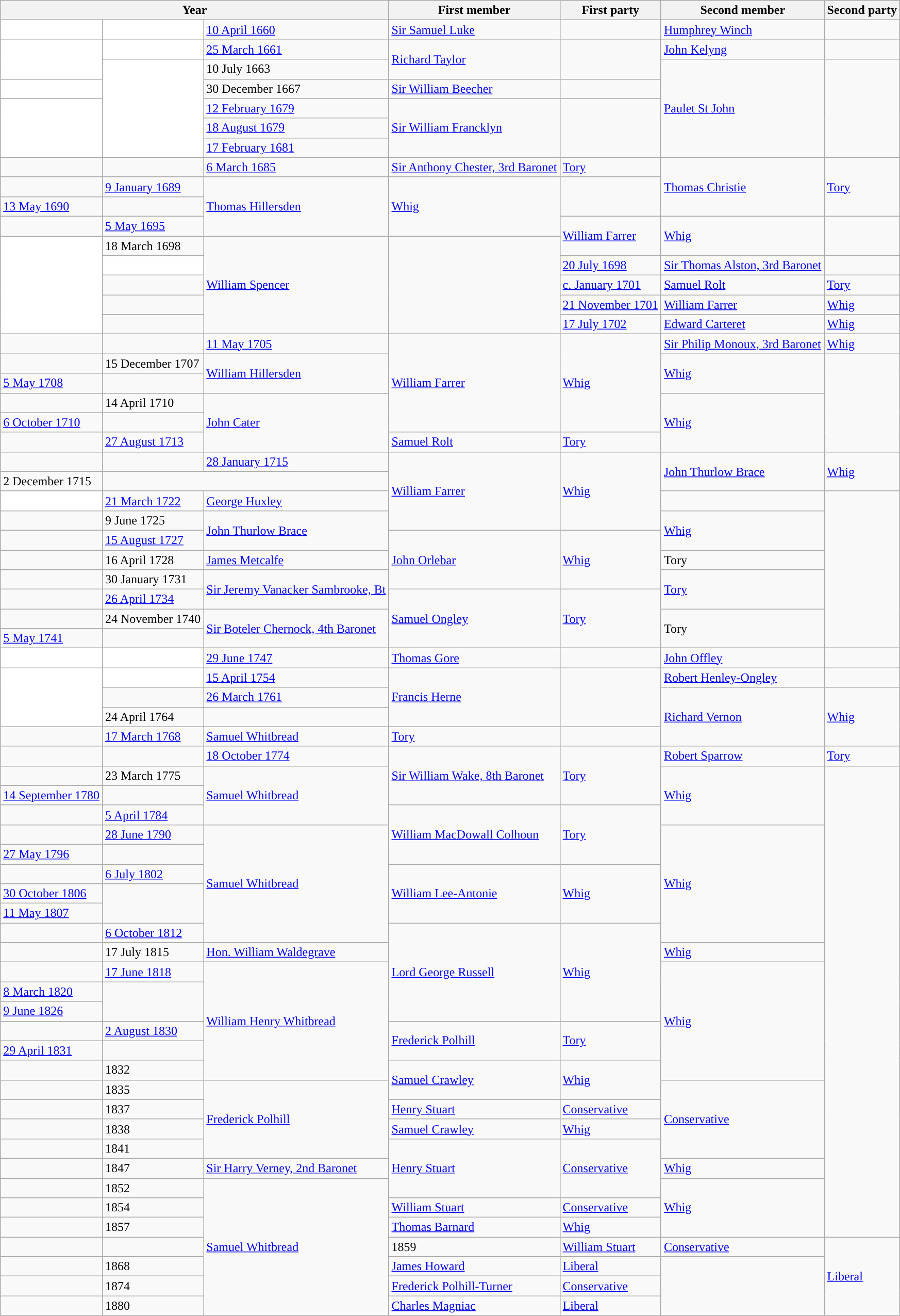<table class="wikitable">
<tr>
<th colspan="3">Year</th>
<th>First member</th>
<th>First party</th>
<th>Second member</th>
<th>Second party</th>
</tr>
<tr>
<td style="color:inherit;background-color: white"></td>
<td style="color:inherit;background-color: white"></td>
<td><a href='#'>10 April 1660</a></td>
<td><a href='#'>Sir Samuel Luke</a></td>
<td></td>
<td><a href='#'>Humphrey Winch</a></td>
<td></td>
</tr>
<tr>
<td style="color:inherit;background-color: white" rowspan="2"></td>
<td style="color:inherit;background-color: white"></td>
<td><a href='#'>25 March 1661</a></td>
<td rowspan="2"><a href='#'>Richard Taylor</a></td>
<td rowspan="2"></td>
<td><a href='#'>John Kelyng</a></td>
<td></td>
</tr>
<tr>
<td style="color:inherit;background-color: white" rowspan="5"></td>
<td>10 July 1663</td>
<td rowspan="5"><a href='#'>Paulet St John</a></td>
<td rowspan="5"></td>
</tr>
<tr>
<td style="color:inherit;background-color: white"></td>
<td>30 December 1667</td>
<td><a href='#'>Sir William Beecher</a></td>
<td></td>
</tr>
<tr>
<td style="color:inherit;background-color: white" rowspan="3"></td>
<td><a href='#'>12 February 1679</a></td>
<td rowspan="3"><a href='#'>Sir William Francklyn</a></td>
<td rowspan="3"></td>
</tr>
<tr>
<td><a href='#'>18 August 1679</a></td>
</tr>
<tr>
<td><a href='#'>17 February 1681</a></td>
</tr>
<tr>
<td style="color:inherit;background-color: "></td>
<td style="color:inherit;background-color: "></td>
<td><a href='#'>6 March 1685</a></td>
<td><a href='#'>Sir Anthony Chester, 3rd Baronet</a></td>
<td><a href='#'>Tory</a></td>
<td rowspan="3"><a href='#'>Thomas Christie</a></td>
<td rowspan="3"><a href='#'>Tory</a></td>
</tr>
<tr>
<td style="color:inherit;background-color: "></td>
<td><a href='#'>9 January 1689</a></td>
<td rowspan="3"><a href='#'>Thomas Hillersden</a></td>
<td rowspan="3"><a href='#'>Whig</a></td>
</tr>
<tr>
<td><a href='#'>13 May 1690</a></td>
</tr>
<tr>
<td style="color:inherit;background-color: "></td>
<td><a href='#'>5 May 1695</a></td>
<td rowspan="2"><a href='#'>William Farrer</a></td>
<td rowspan="2"><a href='#'>Whig</a></td>
</tr>
<tr>
<td style="color:inherit;background-color: white" rowspan="5"></td>
<td>18 March 1698</td>
<td rowspan="5"><a href='#'>William Spencer</a></td>
<td rowspan="5"></td>
</tr>
<tr>
<td style="color:inherit;background-color: white"></td>
<td><a href='#'>20 July 1698</a></td>
<td><a href='#'>Sir Thomas Alston, 3rd Baronet</a></td>
<td></td>
</tr>
<tr>
<td style="color:inherit;background-color: "></td>
<td><a href='#'>c. January 1701</a></td>
<td><a href='#'>Samuel Rolt</a></td>
<td><a href='#'>Tory</a></td>
</tr>
<tr>
<td style="color:inherit;background-color: "></td>
<td><a href='#'>21 November 1701</a></td>
<td><a href='#'>William Farrer</a></td>
<td><a href='#'>Whig</a></td>
</tr>
<tr>
<td style="color:inherit;background-color: "></td>
<td><a href='#'>17 July 1702</a></td>
<td><a href='#'>Edward Carteret</a></td>
<td><a href='#'>Whig</a></td>
</tr>
<tr>
<td style="color:inherit;background-color: "></td>
<td style="color:inherit;background-color: "></td>
<td><a href='#'>11 May 1705</a></td>
<td rowspan="5"><a href='#'>William Farrer</a></td>
<td rowspan="5"><a href='#'>Whig</a></td>
<td><a href='#'>Sir Philip Monoux, 3rd Baronet</a></td>
<td><a href='#'>Whig</a></td>
</tr>
<tr>
<td style="color:inherit;background-color: "></td>
<td>15 December 1707</td>
<td rowspan="2"><a href='#'>William Hillersden</a></td>
<td rowspan="2"><a href='#'>Whig</a></td>
</tr>
<tr>
<td><a href='#'>5 May 1708</a></td>
</tr>
<tr>
<td style="color:inherit;background-color: "></td>
<td>14 April 1710</td>
<td rowspan="3"><a href='#'>John Cater</a></td>
<td rowspan="3"><a href='#'>Whig</a></td>
</tr>
<tr>
<td><a href='#'>6 October 1710</a></td>
</tr>
<tr>
<td style="color:inherit;background-color: "></td>
<td><a href='#'>27 August 1713</a></td>
<td><a href='#'>Samuel Rolt</a></td>
<td><a href='#'>Tory</a></td>
</tr>
<tr>
<td style="color:inherit;background-color: "></td>
<td style="color:inherit;background-color: "></td>
<td><a href='#'>28 January 1715</a></td>
<td rowspan="4"><a href='#'>William Farrer</a></td>
<td rowspan="4"><a href='#'>Whig</a></td>
<td rowspan="2"><a href='#'>John Thurlow Brace</a></td>
<td rowspan="2"><a href='#'>Whig</a></td>
</tr>
<tr>
<td>2 December 1715</td>
</tr>
<tr>
<td style="color:inherit;background-color: white"></td>
<td><a href='#'>21 March 1722</a></td>
<td><a href='#'>George Huxley</a></td>
<td></td>
</tr>
<tr>
<td style="color:inherit;background-color: "></td>
<td>9 June 1725</td>
<td rowspan="2"><a href='#'>John Thurlow Brace</a></td>
<td rowspan="2"><a href='#'>Whig</a></td>
</tr>
<tr>
<td style="color:inherit;background-color: "></td>
<td><a href='#'>15 August 1727</a></td>
<td rowspan="3"><a href='#'>John Orlebar</a></td>
<td rowspan="3"><a href='#'>Whig</a></td>
</tr>
<tr>
<td style="color:inherit;background-color: "></td>
<td>16 April 1728</td>
<td><a href='#'>James Metcalfe</a></td>
<td>Tory</td>
</tr>
<tr>
<td style="color:inherit;background-color: "></td>
<td>30 January 1731</td>
<td rowspan="2"><a href='#'>Sir Jeremy Vanacker Sambrooke, Bt</a></td>
<td rowspan="2"><a href='#'>Tory</a></td>
</tr>
<tr>
<td style="color:inherit;background-color: "></td>
<td><a href='#'>26 April 1734</a></td>
<td rowspan="3"><a href='#'>Samuel Ongley</a></td>
<td rowspan="3"><a href='#'>Tory</a></td>
</tr>
<tr>
<td style="color:inherit;background-color: "></td>
<td>24 November 1740</td>
<td rowspan="2"><a href='#'>Sir Boteler Chernock, 4th Baronet</a></td>
<td rowspan="2">Tory</td>
</tr>
<tr>
<td><a href='#'>5 May 1741</a></td>
</tr>
<tr>
<td style="color:inherit;background-color: white"></td>
<td style="color:inherit;background-color: white"></td>
<td><a href='#'>29 June 1747</a></td>
<td><a href='#'>Thomas Gore</a></td>
<td></td>
<td><a href='#'>John Offley</a></td>
<td></td>
</tr>
<tr>
<td style="color:inherit;background-color: white" rowspan="3"></td>
<td style="color:inherit;background-color: white"></td>
<td><a href='#'>15 April 1754</a></td>
<td rowspan="3"><a href='#'>Francis Herne</a></td>
<td rowspan="3"></td>
<td><a href='#'>Robert Henley-Ongley</a></td>
<td></td>
</tr>
<tr>
<td style="color:inherit;background-color: "></td>
<td><a href='#'>26 March 1761</a></td>
<td rowspan="3"><a href='#'>Richard Vernon</a></td>
<td rowspan="3"><a href='#'>Whig</a></td>
</tr>
<tr>
<td>24 April 1764</td>
</tr>
<tr>
<td style="color:inherit;background-color: "></td>
<td><a href='#'>17 March 1768</a></td>
<td><a href='#'>Samuel Whitbread</a></td>
<td><a href='#'>Tory</a></td>
</tr>
<tr>
<td style="color:inherit;background-color: "></td>
<td style="color:inherit;background-color: "></td>
<td><a href='#'>18 October 1774</a></td>
<td rowspan="3"><a href='#'>Sir William Wake, 8th Baronet</a></td>
<td rowspan="3"><a href='#'>Tory</a></td>
<td><a href='#'>Robert Sparrow</a></td>
<td><a href='#'>Tory</a></td>
</tr>
<tr>
<td style="color:inherit;background-color: "></td>
<td>23 March 1775</td>
<td rowspan="3"><a href='#'>Samuel Whitbread</a></td>
<td rowspan="3"><a href='#'>Whig</a></td>
</tr>
<tr>
<td><a href='#'>14 September 1780</a></td>
</tr>
<tr>
<td style="color:inherit;background-color: "></td>
<td><a href='#'>5 April 1784</a></td>
<td rowspan="3"><a href='#'>William MacDowall Colhoun</a></td>
<td rowspan="3"><a href='#'>Tory</a></td>
</tr>
<tr>
<td style="color:inherit;background-color: "></td>
<td><a href='#'>28 June 1790</a></td>
<td rowspan="6"><a href='#'>Samuel Whitbread</a></td>
<td rowspan="6"><a href='#'>Whig</a></td>
</tr>
<tr>
<td><a href='#'>27 May 1796</a></td>
</tr>
<tr>
<td style="color:inherit;background-color: "></td>
<td><a href='#'>6 July 1802</a></td>
<td rowspan="3"><a href='#'>William Lee-Antonie</a></td>
<td rowspan="3"><a href='#'>Whig</a></td>
</tr>
<tr>
<td><a href='#'>30 October 1806</a></td>
</tr>
<tr>
<td><a href='#'>11 May 1807</a></td>
</tr>
<tr>
<td style="color:inherit;background-color: "></td>
<td><a href='#'>6 October 1812</a></td>
<td rowspan="5"><a href='#'>Lord George Russell</a></td>
<td rowspan="5"><a href='#'>Whig</a></td>
</tr>
<tr>
<td style="color:inherit;background-color: "></td>
<td>17 July 1815</td>
<td><a href='#'>Hon. William Waldegrave</a></td>
<td><a href='#'>Whig</a></td>
</tr>
<tr>
<td style="color:inherit;background-color: "></td>
<td><a href='#'>17 June 1818</a></td>
<td rowspan="6"><a href='#'>William Henry Whitbread</a></td>
<td rowspan="6"><a href='#'>Whig</a></td>
</tr>
<tr>
<td><a href='#'>8 March 1820</a></td>
</tr>
<tr>
<td><a href='#'>9 June 1826</a></td>
</tr>
<tr>
<td style="color:inherit;background-color: "></td>
<td><a href='#'>2 August 1830</a></td>
<td rowspan="2"><a href='#'>Frederick Polhill</a></td>
<td rowspan="2"><a href='#'>Tory</a></td>
</tr>
<tr>
<td><a href='#'>29 April 1831</a></td>
</tr>
<tr>
<td style="color:inherit;background-color: "></td>
<td>1832</td>
<td rowspan="2"><a href='#'>Samuel Crawley</a></td>
<td rowspan="2"><a href='#'>Whig</a></td>
</tr>
<tr>
<td style="color:inherit;background-color: "></td>
<td>1835</td>
<td rowspan="4"><a href='#'>Frederick Polhill</a></td>
<td rowspan="4"><a href='#'>Conservative</a></td>
</tr>
<tr>
<td style="color:inherit;background-color: "></td>
<td>1837</td>
<td><a href='#'>Henry Stuart</a></td>
<td><a href='#'>Conservative</a></td>
</tr>
<tr>
<td style="color:inherit;background-color: "></td>
<td>1838</td>
<td><a href='#'>Samuel Crawley</a></td>
<td><a href='#'>Whig</a></td>
</tr>
<tr>
<td style="color:inherit;background-color: "></td>
<td>1841</td>
<td rowspan="3"><a href='#'>Henry Stuart</a></td>
<td rowspan="3"><a href='#'>Conservative</a></td>
</tr>
<tr>
<td style="color:inherit;background-color: "></td>
<td>1847</td>
<td><a href='#'>Sir Harry Verney, 2nd Baronet</a></td>
<td><a href='#'>Whig</a></td>
</tr>
<tr>
<td style="color:inherit;background-color: "></td>
<td>1852</td>
<td rowspan="7"><a href='#'>Samuel Whitbread</a></td>
<td rowspan="3"><a href='#'>Whig</a></td>
</tr>
<tr>
<td style="color:inherit;background-color: "></td>
<td>1854</td>
<td><a href='#'>William Stuart</a></td>
<td><a href='#'>Conservative</a></td>
</tr>
<tr>
<td style="color:inherit;background-color: "></td>
<td>1857</td>
<td><a href='#'>Thomas Barnard</a></td>
<td><a href='#'>Whig</a></td>
</tr>
<tr>
<td style="color:inherit;background-color: "></td>
<td style="color:inherit;background-color: "></td>
<td>1859</td>
<td><a href='#'>William Stuart</a></td>
<td><a href='#'>Conservative</a></td>
<td rowspan="4"><a href='#'>Liberal</a></td>
</tr>
<tr>
<td style="color:inherit;background-color: "></td>
<td>1868</td>
<td><a href='#'>James Howard</a></td>
<td><a href='#'>Liberal</a></td>
</tr>
<tr>
<td style="color:inherit;background-color: "></td>
<td>1874</td>
<td><a href='#'>Frederick Polhill-Turner</a></td>
<td><a href='#'>Conservative</a></td>
</tr>
<tr>
<td style="color:inherit;background-color: "></td>
<td>1880</td>
<td><a href='#'>Charles Magniac</a></td>
<td><a href='#'>Liberal</a></td>
</tr>
</table>
